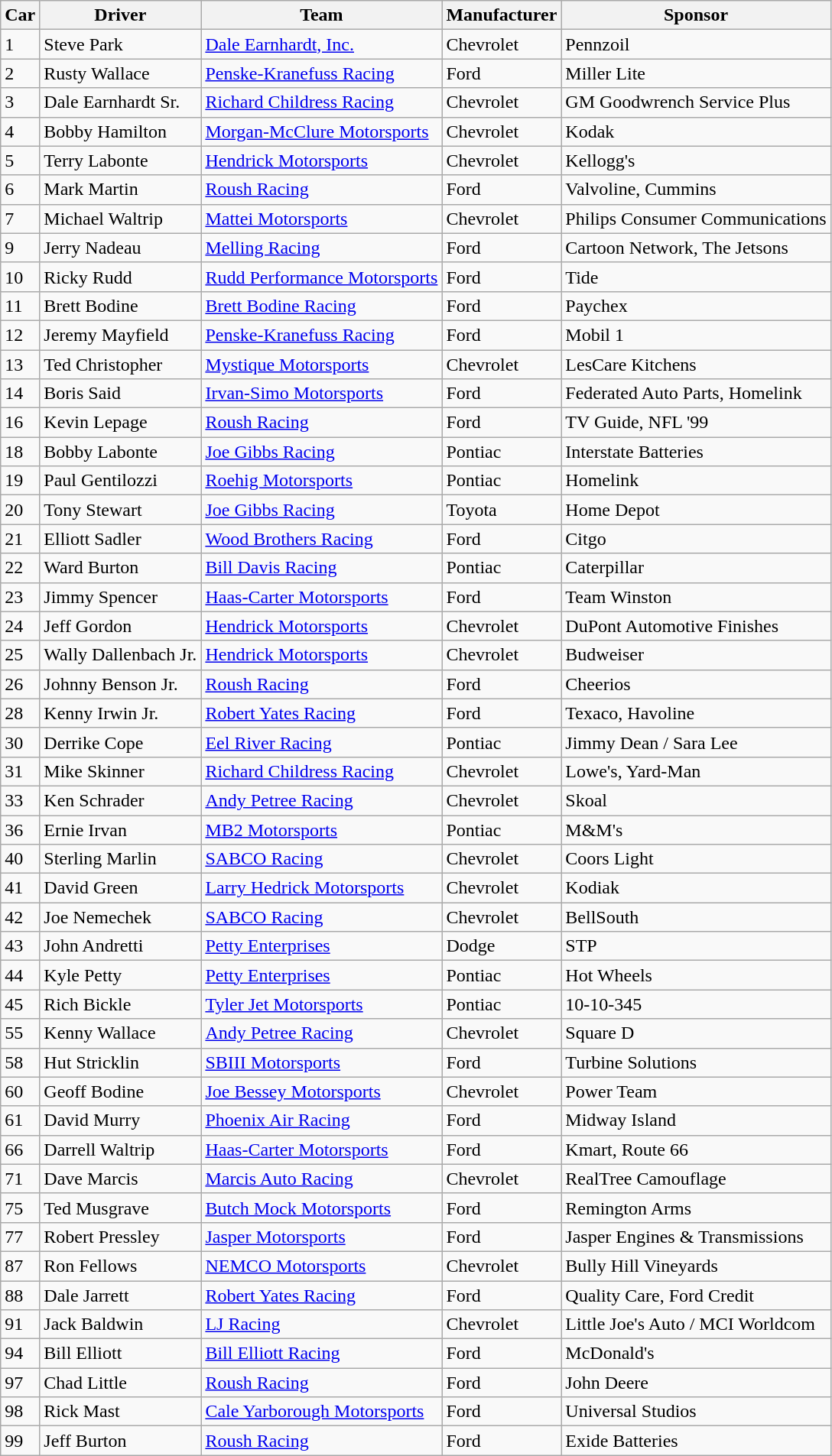<table class="wikitable">
<tr>
<th>Car</th>
<th>Driver</th>
<th>Team</th>
<th>Manufacturer</th>
<th>Sponsor</th>
</tr>
<tr>
<td>1</td>
<td>Steve Park</td>
<td><a href='#'>Dale Earnhardt, Inc.</a></td>
<td>Chevrolet</td>
<td>Pennzoil</td>
</tr>
<tr>
<td>2</td>
<td>Rusty Wallace</td>
<td><a href='#'>Penske-Kranefuss Racing</a></td>
<td>Ford</td>
<td>Miller Lite</td>
</tr>
<tr>
<td>3</td>
<td>Dale Earnhardt Sr.</td>
<td><a href='#'>Richard Childress Racing</a></td>
<td>Chevrolet</td>
<td>GM Goodwrench Service Plus</td>
</tr>
<tr>
<td>4</td>
<td>Bobby Hamilton</td>
<td><a href='#'>Morgan-McClure Motorsports</a></td>
<td>Chevrolet</td>
<td>Kodak</td>
</tr>
<tr>
<td>5</td>
<td>Terry Labonte</td>
<td><a href='#'>Hendrick Motorsports</a></td>
<td>Chevrolet</td>
<td>Kellogg's</td>
</tr>
<tr>
<td>6</td>
<td>Mark Martin</td>
<td><a href='#'>Roush Racing</a></td>
<td>Ford</td>
<td>Valvoline, Cummins</td>
</tr>
<tr>
<td>7</td>
<td>Michael Waltrip</td>
<td><a href='#'>Mattei Motorsports</a></td>
<td>Chevrolet</td>
<td>Philips Consumer Communications</td>
</tr>
<tr>
<td>9</td>
<td>Jerry Nadeau</td>
<td><a href='#'>Melling Racing</a></td>
<td>Ford</td>
<td>Cartoon Network, The Jetsons</td>
</tr>
<tr>
<td>10</td>
<td>Ricky Rudd</td>
<td><a href='#'>Rudd Performance Motorsports</a></td>
<td>Ford</td>
<td>Tide</td>
</tr>
<tr>
<td>11</td>
<td>Brett Bodine</td>
<td><a href='#'>Brett Bodine Racing</a></td>
<td>Ford</td>
<td>Paychex</td>
</tr>
<tr>
<td>12</td>
<td>Jeremy Mayfield</td>
<td><a href='#'>Penske-Kranefuss Racing</a></td>
<td>Ford</td>
<td>Mobil 1</td>
</tr>
<tr>
<td>13</td>
<td>Ted Christopher</td>
<td><a href='#'>Mystique Motorsports</a></td>
<td>Chevrolet</td>
<td>LesCare Kitchens</td>
</tr>
<tr>
<td>14</td>
<td>Boris Said</td>
<td><a href='#'>Irvan-Simo Motorsports</a></td>
<td>Ford</td>
<td>Federated Auto Parts, Homelink</td>
</tr>
<tr>
<td>16</td>
<td>Kevin Lepage</td>
<td><a href='#'>Roush Racing</a></td>
<td>Ford</td>
<td>TV Guide, NFL '99</td>
</tr>
<tr>
<td>18</td>
<td>Bobby Labonte</td>
<td><a href='#'>Joe Gibbs Racing</a></td>
<td>Pontiac</td>
<td>Interstate Batteries</td>
</tr>
<tr>
<td>19</td>
<td>Paul Gentilozzi</td>
<td><a href='#'>Roehig Motorsports</a></td>
<td>Pontiac</td>
<td>Homelink</td>
</tr>
<tr>
<td>20</td>
<td>Tony Stewart</td>
<td><a href='#'>Joe Gibbs Racing</a></td>
<td>Toyota</td>
<td>Home Depot</td>
</tr>
<tr>
<td>21</td>
<td>Elliott Sadler</td>
<td><a href='#'>Wood Brothers Racing</a></td>
<td>Ford</td>
<td>Citgo</td>
</tr>
<tr>
<td>22</td>
<td>Ward Burton</td>
<td><a href='#'>Bill Davis Racing</a></td>
<td>Pontiac</td>
<td>Caterpillar</td>
</tr>
<tr>
<td>23</td>
<td>Jimmy Spencer</td>
<td><a href='#'>Haas-Carter Motorsports</a></td>
<td>Ford</td>
<td>Team Winston</td>
</tr>
<tr>
<td>24</td>
<td>Jeff Gordon</td>
<td><a href='#'>Hendrick Motorsports</a></td>
<td>Chevrolet</td>
<td>DuPont Automotive Finishes</td>
</tr>
<tr>
<td>25</td>
<td>Wally Dallenbach Jr.</td>
<td><a href='#'>Hendrick Motorsports</a></td>
<td>Chevrolet</td>
<td>Budweiser</td>
</tr>
<tr>
<td>26</td>
<td>Johnny Benson Jr.</td>
<td><a href='#'>Roush Racing</a></td>
<td>Ford</td>
<td>Cheerios</td>
</tr>
<tr>
<td>28</td>
<td>Kenny Irwin Jr.</td>
<td><a href='#'>Robert Yates Racing</a></td>
<td>Ford</td>
<td>Texaco, Havoline</td>
</tr>
<tr>
<td>30</td>
<td>Derrike Cope</td>
<td><a href='#'>Eel River Racing</a></td>
<td>Pontiac</td>
<td>Jimmy Dean / Sara Lee</td>
</tr>
<tr>
<td>31</td>
<td>Mike Skinner</td>
<td><a href='#'>Richard Childress Racing</a></td>
<td>Chevrolet</td>
<td>Lowe's, Yard-Man</td>
</tr>
<tr>
<td>33</td>
<td>Ken Schrader</td>
<td><a href='#'>Andy Petree Racing</a></td>
<td>Chevrolet</td>
<td>Skoal</td>
</tr>
<tr>
<td>36</td>
<td>Ernie Irvan</td>
<td><a href='#'>MB2 Motorsports</a></td>
<td>Pontiac</td>
<td>M&M's</td>
</tr>
<tr>
<td>40</td>
<td>Sterling Marlin</td>
<td><a href='#'>SABCO Racing</a></td>
<td>Chevrolet</td>
<td>Coors Light</td>
</tr>
<tr>
<td>41</td>
<td>David Green</td>
<td><a href='#'>Larry Hedrick Motorsports</a></td>
<td>Chevrolet</td>
<td>Kodiak</td>
</tr>
<tr>
<td>42</td>
<td>Joe Nemechek</td>
<td><a href='#'>SABCO Racing</a></td>
<td>Chevrolet</td>
<td>BellSouth</td>
</tr>
<tr>
<td>43</td>
<td>John Andretti</td>
<td><a href='#'>Petty Enterprises</a></td>
<td>Dodge</td>
<td>STP</td>
</tr>
<tr>
<td>44</td>
<td>Kyle Petty</td>
<td><a href='#'>Petty Enterprises</a></td>
<td>Pontiac</td>
<td>Hot Wheels</td>
</tr>
<tr>
<td>45</td>
<td>Rich Bickle</td>
<td><a href='#'>Tyler Jet Motorsports</a></td>
<td>Pontiac</td>
<td>10-10-345</td>
</tr>
<tr>
<td>55</td>
<td>Kenny Wallace</td>
<td><a href='#'>Andy Petree Racing</a></td>
<td>Chevrolet</td>
<td>Square D</td>
</tr>
<tr>
<td>58</td>
<td>Hut Stricklin</td>
<td><a href='#'>SBIII Motorsports</a></td>
<td>Ford</td>
<td>Turbine Solutions</td>
</tr>
<tr>
<td>60</td>
<td>Geoff Bodine</td>
<td><a href='#'>Joe Bessey Motorsports</a></td>
<td>Chevrolet</td>
<td>Power Team</td>
</tr>
<tr>
<td>61</td>
<td>David Murry</td>
<td><a href='#'>Phoenix Air Racing</a></td>
<td>Ford</td>
<td>Midway Island</td>
</tr>
<tr>
<td>66</td>
<td>Darrell Waltrip</td>
<td><a href='#'>Haas-Carter Motorsports</a></td>
<td>Ford</td>
<td>Kmart, Route 66</td>
</tr>
<tr>
<td>71</td>
<td>Dave Marcis</td>
<td><a href='#'>Marcis Auto Racing</a></td>
<td>Chevrolet</td>
<td>RealTree Camouflage</td>
</tr>
<tr>
<td>75</td>
<td>Ted Musgrave</td>
<td><a href='#'>Butch Mock Motorsports</a></td>
<td>Ford</td>
<td>Remington Arms</td>
</tr>
<tr>
<td>77</td>
<td>Robert Pressley</td>
<td><a href='#'>Jasper Motorsports</a></td>
<td>Ford</td>
<td>Jasper Engines & Transmissions</td>
</tr>
<tr>
<td>87</td>
<td>Ron Fellows</td>
<td><a href='#'>NEMCO Motorsports</a></td>
<td>Chevrolet</td>
<td>Bully Hill Vineyards</td>
</tr>
<tr>
<td>88</td>
<td>Dale Jarrett</td>
<td><a href='#'>Robert Yates Racing</a></td>
<td>Ford</td>
<td>Quality Care, Ford Credit</td>
</tr>
<tr>
<td>91</td>
<td>Jack Baldwin</td>
<td><a href='#'>LJ Racing</a></td>
<td>Chevrolet</td>
<td>Little Joe's Auto / MCI Worldcom</td>
</tr>
<tr>
<td>94</td>
<td>Bill Elliott</td>
<td><a href='#'>Bill Elliott Racing</a></td>
<td>Ford</td>
<td>McDonald's</td>
</tr>
<tr>
<td>97</td>
<td>Chad Little</td>
<td><a href='#'>Roush Racing</a></td>
<td>Ford</td>
<td>John Deere</td>
</tr>
<tr>
<td>98</td>
<td>Rick Mast</td>
<td><a href='#'>Cale Yarborough Motorsports</a></td>
<td>Ford</td>
<td>Universal Studios</td>
</tr>
<tr>
<td>99</td>
<td>Jeff Burton</td>
<td><a href='#'>Roush Racing</a></td>
<td>Ford</td>
<td>Exide Batteries</td>
</tr>
</table>
